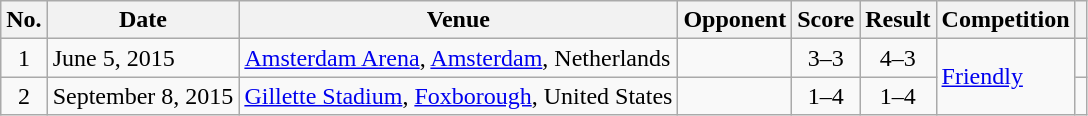<table class="wikitable sortable">
<tr>
<th scope="col">No.</th>
<th scope="col">Date</th>
<th scope="col">Venue</th>
<th scope="col">Opponent</th>
<th scope="col">Score</th>
<th scope="col">Result</th>
<th scope="col">Competition</th>
<th scope="col" class="unsortable"></th>
</tr>
<tr>
<td align="center">1</td>
<td>June 5, 2015</td>
<td><a href='#'>Amsterdam Arena</a>, <a href='#'>Amsterdam</a>, Netherlands</td>
<td></td>
<td align="center">3–3</td>
<td align="center">4–3</td>
<td rowspan=2><a href='#'>Friendly</a></td>
<td></td>
</tr>
<tr>
<td align="center">2</td>
<td>September 8, 2015</td>
<td><a href='#'>Gillette Stadium</a>, <a href='#'>Foxborough</a>, United States</td>
<td></td>
<td align="center">1–4</td>
<td align="center">1–4</td>
<td></td>
</tr>
</table>
